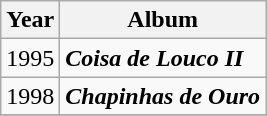<table class="wikitable">
<tr>
<th>Year</th>
<th>Album</th>
</tr>
<tr>
<td>1995</td>
<td><strong><em>Coisa de Louco II</em></strong></td>
</tr>
<tr>
<td>1998</td>
<td><strong><em>Chapinhas de Ouro</em></strong></td>
</tr>
<tr>
</tr>
</table>
